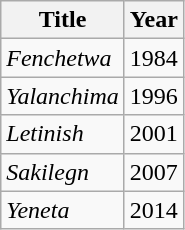<table class="wikitable">
<tr>
<th>Title</th>
<th>Year</th>
</tr>
<tr>
<td><em>Fenchetwa</em></td>
<td>1984</td>
</tr>
<tr>
<td><em>Yalanchima</em></td>
<td>1996</td>
</tr>
<tr>
<td><em>Letinish</em></td>
<td>2001</td>
</tr>
<tr>
<td><em>Sakilegn</em></td>
<td>2007</td>
</tr>
<tr>
<td><em>Yeneta</em></td>
<td>2014</td>
</tr>
</table>
